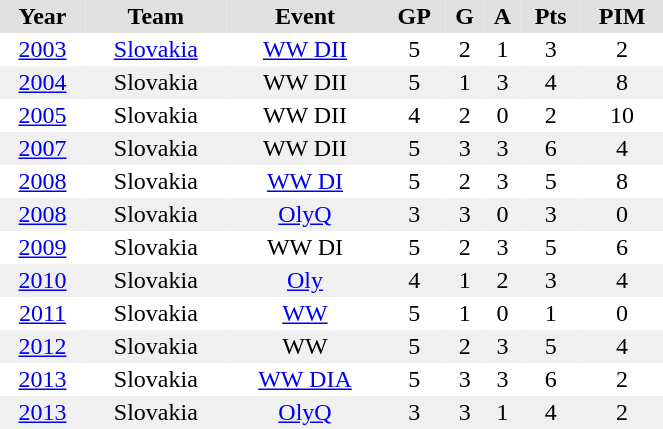<table BORDER="0" CELLPADDING="2" CELLSPACING="0" width="35%">
<tr ALIGN="center" bgcolor="#e0e0e0">
<th>Year</th>
<th>Team</th>
<th>Event</th>
<th>GP</th>
<th>G</th>
<th>A</th>
<th>Pts</th>
<th>PIM</th>
</tr>
<tr ALIGN="center">
<td><a href='#'>2003</a></td>
<td><a href='#'>Slovakia</a></td>
<td><a href='#'>WW DII</a></td>
<td>5</td>
<td>2</td>
<td>1</td>
<td>3</td>
<td>2</td>
</tr>
<tr ALIGN="center" bgcolor="#f0f0f0">
<td><a href='#'>2004</a></td>
<td>Slovakia</td>
<td>WW DII</td>
<td>5</td>
<td>1</td>
<td>3</td>
<td>4</td>
<td>8</td>
</tr>
<tr ALIGN="center">
<td><a href='#'>2005</a></td>
<td>Slovakia</td>
<td>WW DII</td>
<td>4</td>
<td>2</td>
<td>0</td>
<td>2</td>
<td>10</td>
</tr>
<tr ALIGN="center" bgcolor="#f0f0f0">
<td><a href='#'>2007</a></td>
<td>Slovakia</td>
<td>WW DII</td>
<td>5</td>
<td>3</td>
<td>3</td>
<td>6</td>
<td>4</td>
</tr>
<tr ALIGN="center">
<td><a href='#'>2008</a></td>
<td>Slovakia</td>
<td><a href='#'>WW DI</a></td>
<td>5</td>
<td>2</td>
<td>3</td>
<td>5</td>
<td>8</td>
</tr>
<tr ALIGN="center" bgcolor="#f0f0f0">
<td><a href='#'>2008</a></td>
<td>Slovakia</td>
<td><a href='#'>OlyQ</a></td>
<td>3</td>
<td>3</td>
<td>0</td>
<td>3</td>
<td>0</td>
</tr>
<tr ALIGN="center">
<td><a href='#'>2009</a></td>
<td>Slovakia</td>
<td>WW DI</td>
<td>5</td>
<td>2</td>
<td>3</td>
<td>5</td>
<td>6</td>
</tr>
<tr ALIGN="center" bgcolor="#f0f0f0">
<td><a href='#'>2010</a></td>
<td>Slovakia</td>
<td><a href='#'>Oly</a></td>
<td>4</td>
<td>1</td>
<td>2</td>
<td>3</td>
<td>4</td>
</tr>
<tr ALIGN="center">
<td><a href='#'>2011</a></td>
<td>Slovakia</td>
<td><a href='#'>WW</a></td>
<td>5</td>
<td>1</td>
<td>0</td>
<td>1</td>
<td>0</td>
</tr>
<tr ALIGN="center" bgcolor="#f0f0f0">
<td><a href='#'>2012</a></td>
<td>Slovakia</td>
<td>WW</td>
<td>5</td>
<td>2</td>
<td>3</td>
<td>5</td>
<td>4</td>
</tr>
<tr ALIGN="center">
<td><a href='#'>2013</a></td>
<td>Slovakia</td>
<td><a href='#'>WW DIA</a></td>
<td>5</td>
<td>3</td>
<td>3</td>
<td>6</td>
<td>2</td>
</tr>
<tr ALIGN="center" bgcolor="#f0f0f0">
<td><a href='#'>2013</a></td>
<td>Slovakia</td>
<td><a href='#'>OlyQ</a></td>
<td>3</td>
<td>3</td>
<td>1</td>
<td>4</td>
<td>2</td>
</tr>
</table>
